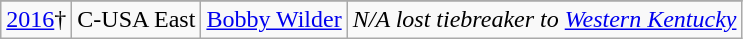<table class="wikitable">
<tr>
</tr>
<tr>
<td><a href='#'>2016</a>†</td>
<td>C-USA East</td>
<td><a href='#'>Bobby Wilder</a></td>
<td colspan="2"><em>N/A lost tiebreaker to <a href='#'>Western Kentucky</a></em></td>
</tr>
</table>
